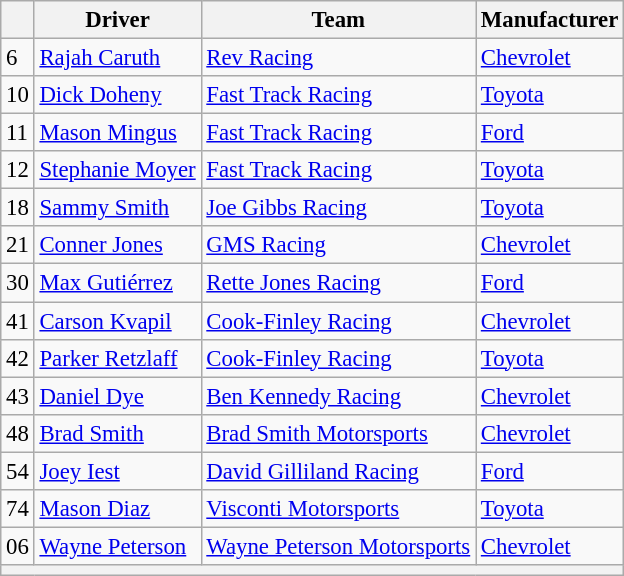<table class="wikitable" style="font-size:95%">
<tr>
<th></th>
<th>Driver</th>
<th>Team</th>
<th>Manufacturer</th>
</tr>
<tr>
<td>6</td>
<td><a href='#'>Rajah Caruth</a></td>
<td><a href='#'>Rev Racing</a></td>
<td><a href='#'>Chevrolet</a></td>
</tr>
<tr>
<td>10</td>
<td><a href='#'>Dick Doheny</a></td>
<td><a href='#'>Fast Track Racing</a></td>
<td><a href='#'>Toyota</a></td>
</tr>
<tr>
<td>11</td>
<td><a href='#'>Mason Mingus</a></td>
<td><a href='#'>Fast Track Racing</a></td>
<td><a href='#'>Ford</a></td>
</tr>
<tr>
<td>12</td>
<td><a href='#'>Stephanie Moyer</a></td>
<td><a href='#'>Fast Track Racing</a></td>
<td><a href='#'>Toyota</a></td>
</tr>
<tr>
<td>18</td>
<td><a href='#'>Sammy Smith</a></td>
<td><a href='#'>Joe Gibbs Racing</a></td>
<td><a href='#'>Toyota</a></td>
</tr>
<tr>
<td>21</td>
<td><a href='#'>Conner Jones</a></td>
<td><a href='#'>GMS Racing</a></td>
<td><a href='#'>Chevrolet</a></td>
</tr>
<tr>
<td>30</td>
<td><a href='#'>Max Gutiérrez</a></td>
<td><a href='#'>Rette Jones Racing</a></td>
<td><a href='#'>Ford</a></td>
</tr>
<tr>
<td>41</td>
<td><a href='#'>Carson Kvapil</a></td>
<td><a href='#'>Cook-Finley Racing</a></td>
<td><a href='#'>Chevrolet</a></td>
</tr>
<tr>
<td>42</td>
<td><a href='#'>Parker Retzlaff</a></td>
<td><a href='#'>Cook-Finley Racing</a></td>
<td><a href='#'>Toyota</a></td>
</tr>
<tr>
<td>43</td>
<td><a href='#'>Daniel Dye</a></td>
<td><a href='#'>Ben Kennedy Racing</a></td>
<td><a href='#'>Chevrolet</a></td>
</tr>
<tr>
<td>48</td>
<td><a href='#'>Brad Smith</a></td>
<td><a href='#'>Brad Smith Motorsports</a></td>
<td><a href='#'>Chevrolet</a></td>
</tr>
<tr>
<td>54</td>
<td><a href='#'>Joey Iest</a></td>
<td><a href='#'>David Gilliland Racing</a></td>
<td><a href='#'>Ford</a></td>
</tr>
<tr>
<td>74</td>
<td><a href='#'>Mason Diaz</a></td>
<td><a href='#'>Visconti Motorsports</a></td>
<td><a href='#'>Toyota</a></td>
</tr>
<tr>
<td>06</td>
<td><a href='#'>Wayne Peterson</a></td>
<td><a href='#'>Wayne Peterson Motorsports</a></td>
<td><a href='#'>Chevrolet</a></td>
</tr>
<tr>
<th colspan="7"></th>
</tr>
</table>
